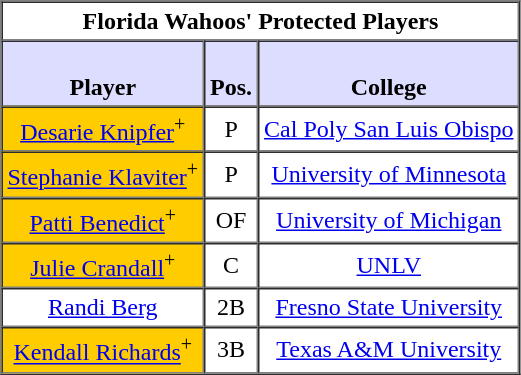<table style="text-align: center" border="1" cellpadding="3" cellspacing="0">
<tr>
<th colspan=3>Florida Wahoos' Protected Players</th>
</tr>
<tr>
<th style="background:#ddf;"><br>Player</th>
<th style="background:#ddf;"><br>Pos.</th>
<th style="background:#ddf;"><br>College</th>
</tr>
<tr>
<td style="background:#FFCC00;"><a href='#'>Desarie Knipfer</a><sup>+</sup></td>
<td>P</td>
<td><a href='#'>Cal Poly San Luis Obispo</a></td>
</tr>
<tr>
<td style="background:#FFCC00;"><a href='#'>Stephanie Klaviter</a><sup>+</sup></td>
<td>P</td>
<td><a href='#'>University of Minnesota</a></td>
</tr>
<tr>
<td style="background:#FFCC00;"><a href='#'>Patti Benedict</a><sup>+</sup></td>
<td>OF</td>
<td><a href='#'>University of Michigan</a></td>
</tr>
<tr>
<td style="background:#FFCC00;"><a href='#'>Julie Crandall</a><sup>+</sup></td>
<td>C</td>
<td><a href='#'>UNLV</a></td>
</tr>
<tr>
<td><a href='#'>Randi Berg</a></td>
<td>2B</td>
<td><a href='#'>Fresno State University</a></td>
</tr>
<tr>
<td style="background:#FFCC00;"><a href='#'>Kendall Richards</a><sup>+</sup></td>
<td>3B</td>
<td><a href='#'>Texas A&M University</a></td>
</tr>
</table>
